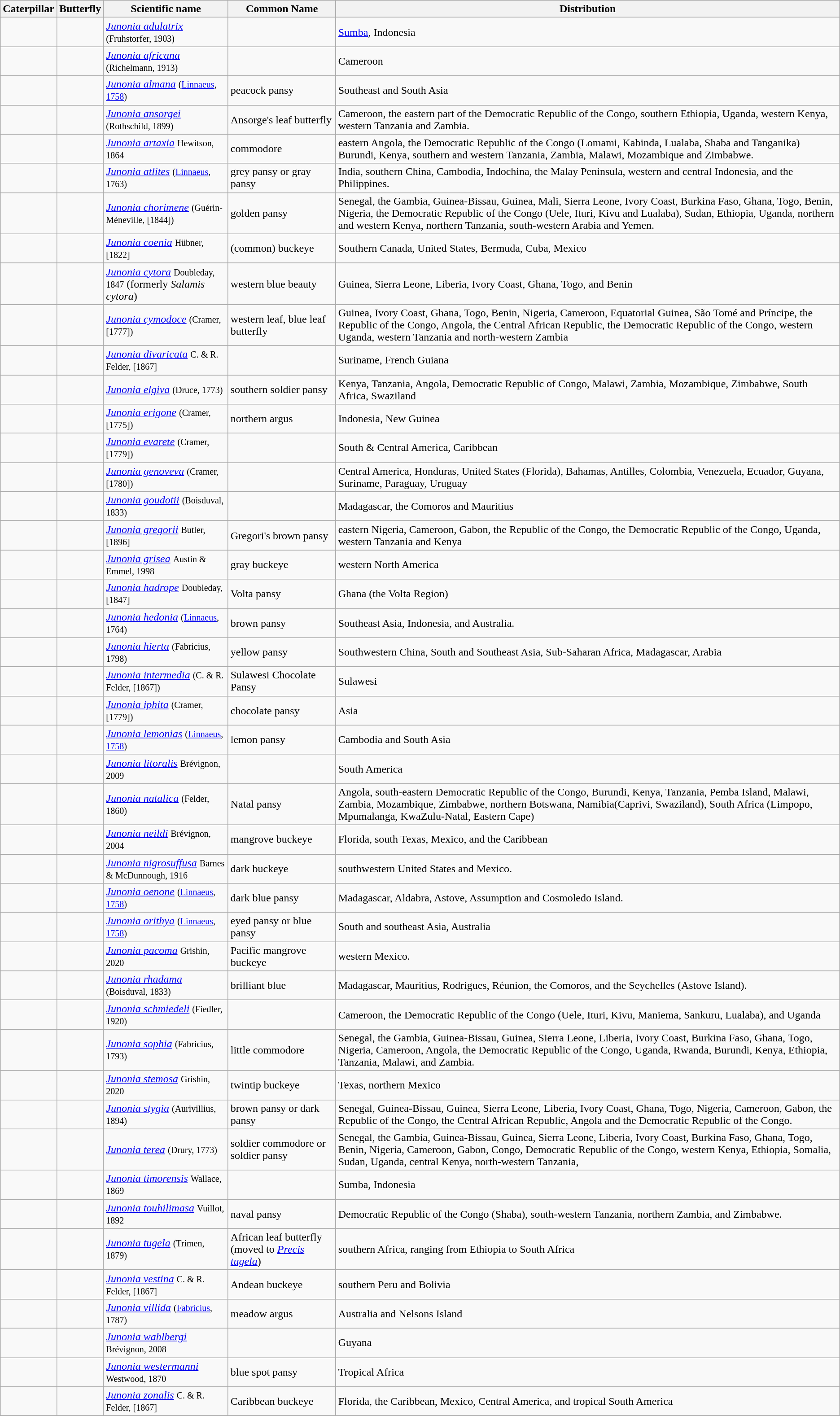<table class="wikitable">
<tr>
<th>Caterpillar</th>
<th>Butterfly</th>
<th>Scientific name</th>
<th>Common Name</th>
<th>Distribution</th>
</tr>
<tr>
<td></td>
<td></td>
<td><em><a href='#'>Junonia adulatrix</a></em> <small>(Fruhstorfer, 1903)</small></td>
<td></td>
<td><a href='#'>Sumba</a>, Indonesia</td>
</tr>
<tr>
<td></td>
<td></td>
<td><em><a href='#'>Junonia africana</a></em> <small>(Richelmann, 1913)</small></td>
<td></td>
<td>Cameroon</td>
</tr>
<tr>
<td></td>
<td></td>
<td><em><a href='#'>Junonia almana</a></em> <small>(<a href='#'>Linnaeus</a>, <a href='#'>1758</a>)</small></td>
<td>peacock pansy</td>
<td>Southeast and South Asia</td>
</tr>
<tr>
<td></td>
<td></td>
<td><em><a href='#'>Junonia ansorgei</a></em> <small>(Rothschild, 1899)</small></td>
<td>Ansorge's leaf butterfly</td>
<td>Cameroon, the eastern part of the Democratic Republic of the Congo, southern Ethiopia, Uganda, western Kenya, western Tanzania and Zambia.</td>
</tr>
<tr>
<td></td>
<td></td>
<td><em><a href='#'>Junonia artaxia</a></em> <small>Hewitson, 1864</small></td>
<td>commodore</td>
<td>eastern Angola, the Democratic Republic of the Congo (Lomami, Kabinda, Lualaba, Shaba and Tanganika) Burundi, Kenya, southern and western Tanzania, Zambia, Malawi, Mozambique and Zimbabwe.</td>
</tr>
<tr>
<td></td>
<td></td>
<td><em><a href='#'>Junonia atlites</a></em> <small>(<a href='#'>Linnaeus</a>, 1763)</small></td>
<td>grey pansy or gray pansy</td>
<td>India, southern China, Cambodia, Indochina, the Malay Peninsula, western and central Indonesia, and the Philippines.</td>
</tr>
<tr>
<td></td>
<td></td>
<td><em><a href='#'>Junonia chorimene</a></em> <small>(Guérin-Méneville, [1844])</small></td>
<td>golden pansy</td>
<td>Senegal, the Gambia, Guinea-Bissau, Guinea, Mali, Sierra Leone, Ivory Coast, Burkina Faso, Ghana, Togo, Benin, Nigeria, the Democratic Republic of the Congo (Uele, Ituri, Kivu and Lualaba), Sudan, Ethiopia, Uganda, northern and western Kenya, northern Tanzania, south-western Arabia and Yemen.</td>
</tr>
<tr>
<td></td>
<td></td>
<td><em><a href='#'>Junonia coenia</a></em> <small>Hübner, [1822]</small></td>
<td>(common) buckeye</td>
<td>Southern Canada, United States, Bermuda, Cuba, Mexico</td>
</tr>
<tr>
<td></td>
<td></td>
<td><em><a href='#'>Junonia cytora</a></em> <small>Doubleday, 1847</small> (formerly <em>Salamis cytora</em>)</td>
<td>western blue beauty</td>
<td>Guinea, Sierra Leone, Liberia, Ivory Coast, Ghana, Togo, and Benin</td>
</tr>
<tr>
<td></td>
<td></td>
<td><em><a href='#'>Junonia cymodoce</a></em> <small>(Cramer, [1777])</small></td>
<td>western leaf, blue leaf butterfly</td>
<td>Guinea, Ivory Coast, Ghana, Togo, Benin, Nigeria, Cameroon, Equatorial Guinea, São Tomé and Príncipe, the Republic of the Congo, Angola, the Central African Republic, the Democratic Republic of the Congo, western Uganda, western Tanzania and north-western Zambia</td>
</tr>
<tr>
<td></td>
<td></td>
<td><em><a href='#'>Junonia divaricata</a></em> <small>C. & R. Felder, [1867]</small></td>
<td></td>
<td>Suriname, French Guiana</td>
</tr>
<tr>
<td></td>
<td></td>
<td><em><a href='#'>Junonia elgiva</a></em> <small>(Druce, 1773)</small></td>
<td>southern soldier pansy</td>
<td>Kenya, Tanzania, Angola, Democratic Republic of Congo, Malawi, Zambia, Mozambique, Zimbabwe, South Africa, Swaziland</td>
</tr>
<tr>
<td></td>
<td></td>
<td><em><a href='#'>Junonia erigone</a></em> <small>(Cramer, [1775])</small></td>
<td>northern argus</td>
<td>Indonesia, New Guinea</td>
</tr>
<tr>
<td></td>
<td></td>
<td><em><a href='#'>Junonia evarete</a></em> <small>(Cramer, [1779])</small></td>
<td></td>
<td>South & Central America, Caribbean</td>
</tr>
<tr>
<td></td>
<td></td>
<td><em><a href='#'>Junonia genoveva</a></em> <small>(Cramer, [1780])</small></td>
<td></td>
<td>Central America, Honduras, United States (Florida), Bahamas, Antilles, Colombia, Venezuela, Ecuador, Guyana, Suriname, Paraguay, Uruguay</td>
</tr>
<tr>
<td></td>
<td></td>
<td><em><a href='#'>Junonia goudotii</a></em> <small>(Boisduval, 1833)</small></td>
<td></td>
<td>Madagascar, the Comoros and Mauritius</td>
</tr>
<tr>
<td></td>
<td></td>
<td><em><a href='#'>Junonia gregorii</a></em> <small>Butler, [1896]</small></td>
<td>Gregori's brown pansy</td>
<td>eastern Nigeria, Cameroon, Gabon, the Republic of the Congo, the Democratic Republic of the Congo, Uganda, western Tanzania and Kenya</td>
</tr>
<tr>
<td></td>
<td></td>
<td><em><a href='#'>Junonia grisea</a></em> <small>Austin & Emmel, 1998</small></td>
<td>gray buckeye</td>
<td>western North America</td>
</tr>
<tr>
<td></td>
<td></td>
<td><em><a href='#'>Junonia hadrope</a></em> <small>Doubleday, [1847]</small></td>
<td>Volta pansy</td>
<td>Ghana (the Volta Region)</td>
</tr>
<tr>
<td></td>
<td></td>
<td><em><a href='#'>Junonia hedonia</a></em> <small>(<a href='#'>Linnaeus</a>, 1764)</small></td>
<td>brown pansy</td>
<td>Southeast Asia, Indonesia, and Australia.</td>
</tr>
<tr>
<td></td>
<td></td>
<td><em><a href='#'>Junonia hierta</a></em> <small>(Fabricius, 1798)</small></td>
<td>yellow pansy</td>
<td>Southwestern China, South and Southeast Asia, Sub-Saharan Africa, Madagascar, Arabia</td>
</tr>
<tr>
<td></td>
<td></td>
<td><em><a href='#'>Junonia intermedia</a></em> <small>(C. & R. Felder, [1867])</small></td>
<td>Sulawesi Chocolate Pansy</td>
<td>Sulawesi</td>
</tr>
<tr>
<td></td>
<td></td>
<td><em><a href='#'>Junonia iphita</a></em> <small>(Cramer, [1779])</small></td>
<td>chocolate pansy</td>
<td>Asia</td>
</tr>
<tr>
<td></td>
<td></td>
<td><em><a href='#'>Junonia lemonias</a></em> <small>(<a href='#'>Linnaeus</a>, <a href='#'>1758</a>)</small></td>
<td>lemon pansy</td>
<td>Cambodia and South Asia</td>
</tr>
<tr>
<td></td>
<td></td>
<td><em><a href='#'>Junonia litoralis</a></em> <small>Brévignon, 2009</small></td>
<td></td>
<td>South America</td>
</tr>
<tr>
<td></td>
<td></td>
<td><em><a href='#'>Junonia natalica</a></em> <small>(Felder, 1860)</small></td>
<td>Natal pansy</td>
<td>Angola, south-eastern Democratic Republic of the Congo, Burundi, Kenya, Tanzania, Pemba Island, Malawi, Zambia, Mozambique, Zimbabwe, northern Botswana, Namibia(Caprivi, Swaziland), South Africa (Limpopo, Mpumalanga, KwaZulu-Natal, Eastern Cape)</td>
</tr>
<tr>
<td></td>
<td></td>
<td><em><a href='#'>Junonia neildi</a></em> <small>Brévignon, 2004</small></td>
<td>mangrove buckeye</td>
<td>Florida, south Texas, Mexico, and the Caribbean</td>
</tr>
<tr>
<td></td>
<td></td>
<td><em><a href='#'>Junonia nigrosuffusa</a></em> <small>Barnes & McDunnough, 1916</small></td>
<td>dark buckeye</td>
<td>southwestern United States and Mexico.</td>
</tr>
<tr>
<td></td>
<td></td>
<td><em><a href='#'>Junonia oenone</a></em> <small>(<a href='#'>Linnaeus</a>, <a href='#'>1758</a>)</small></td>
<td>dark blue pansy</td>
<td>Madagascar, Aldabra, Astove, Assumption and Cosmoledo Island.</td>
</tr>
<tr>
<td></td>
<td></td>
<td><em><a href='#'>Junonia orithya</a></em> <small>(<a href='#'>Linnaeus</a>, <a href='#'>1758</a>)</small></td>
<td>eyed pansy or blue pansy</td>
<td>South and southeast Asia, Australia</td>
</tr>
<tr>
<td></td>
<td></td>
<td><em><a href='#'>Junonia pacoma</a></em> <small>Grishin, 2020</small></td>
<td>Pacific mangrove buckeye</td>
<td>western Mexico.</td>
</tr>
<tr>
<td></td>
<td></td>
<td><em><a href='#'>Junonia rhadama</a></em> <small>(Boisduval, 1833)</small></td>
<td>brilliant blue</td>
<td>Madagascar, Mauritius, Rodrigues, Réunion, the Comoros, and the Seychelles (Astove Island).</td>
</tr>
<tr>
<td></td>
<td></td>
<td><em><a href='#'>Junonia schmiedeli</a></em> <small>(Fiedler, 1920)</small></td>
<td></td>
<td>Cameroon, the Democratic Republic of the Congo (Uele, Ituri, Kivu, Maniema, Sankuru, Lualaba), and Uganda</td>
</tr>
<tr>
<td></td>
<td></td>
<td><em><a href='#'>Junonia sophia</a></em> <small>(Fabricius, 1793)</small></td>
<td>little commodore</td>
<td>Senegal, the Gambia, Guinea-Bissau, Guinea, Sierra Leone, Liberia, Ivory Coast, Burkina Faso, Ghana, Togo, Nigeria, Cameroon, Angola, the Democratic Republic of the Congo, Uganda, Rwanda, Burundi, Kenya, Ethiopia, Tanzania, Malawi, and Zambia.</td>
</tr>
<tr>
<td></td>
<td></td>
<td><em><a href='#'>Junonia stemosa</a></em> <small>Grishin, 2020</small></td>
<td>twintip buckeye</td>
<td>Texas, northern Mexico</td>
</tr>
<tr>
<td></td>
<td></td>
<td><em><a href='#'>Junonia stygia</a></em> <small>(Aurivillius, 1894)</small></td>
<td>brown pansy or dark pansy</td>
<td>Senegal, Guinea-Bissau, Guinea, Sierra Leone, Liberia, Ivory Coast, Ghana, Togo, Nigeria, Cameroon, Gabon, the Republic of the Congo, the Central African Republic, Angola and the Democratic Republic of the Congo.</td>
</tr>
<tr>
<td></td>
<td></td>
<td><em><a href='#'>Junonia terea</a></em> <small>(Drury, 1773)</small></td>
<td>soldier commodore or soldier pansy</td>
<td>Senegal, the Gambia, Guinea-Bissau, Guinea, Sierra Leone, Liberia, Ivory Coast, Burkina Faso, Ghana, Togo, Benin, Nigeria, Cameroon, Gabon, Congo, Democratic Republic of the Congo, western Kenya, Ethiopia, Somalia,  Sudan, Uganda, central Kenya, north-western Tanzania,</td>
</tr>
<tr>
<td></td>
<td></td>
<td><em><a href='#'>Junonia timorensis</a></em> <small>Wallace, 1869</small></td>
<td></td>
<td>Sumba, Indonesia</td>
</tr>
<tr>
<td></td>
<td></td>
<td><em><a href='#'>Junonia touhilimasa</a></em> <small>Vuillot, 1892</small></td>
<td>naval pansy</td>
<td>Democratic Republic of the Congo (Shaba), south-western Tanzania, northern Zambia, and Zimbabwe.</td>
</tr>
<tr>
<td></td>
<td></td>
<td><em><a href='#'>Junonia tugela</a></em> <small>(Trimen, 1879)</small></td>
<td>African leaf butterfly (moved to <em><a href='#'>Precis tugela</a></em>)</td>
<td>southern Africa, ranging from Ethiopia to South Africa</td>
</tr>
<tr>
<td></td>
<td></td>
<td><em><a href='#'>Junonia vestina</a></em> <small>C. & R. Felder, [1867]</small></td>
<td>Andean buckeye</td>
<td>southern Peru and Bolivia</td>
</tr>
<tr>
<td></td>
<td></td>
<td><em><a href='#'>Junonia villida</a></em> <small>(<a href='#'>Fabricius</a>, 1787)</small></td>
<td>meadow argus</td>
<td>Australia and Nelsons Island</td>
</tr>
<tr>
<td></td>
<td></td>
<td><em><a href='#'>Junonia wahlbergi</a></em> <small>Brévignon, 2008</small></td>
<td></td>
<td>Guyana</td>
</tr>
<tr>
<td></td>
<td></td>
<td><em><a href='#'>Junonia westermanni</a></em> <small>Westwood, 1870</small></td>
<td>blue spot pansy</td>
<td>Tropical Africa</td>
</tr>
<tr>
<td></td>
<td></td>
<td><em><a href='#'>Junonia zonalis</a></em> <small>C. & R. Felder, [1867]</small></td>
<td>Caribbean buckeye</td>
<td>Florida, the Caribbean, Mexico, Central America, and tropical South America</td>
</tr>
<tr>
</tr>
</table>
